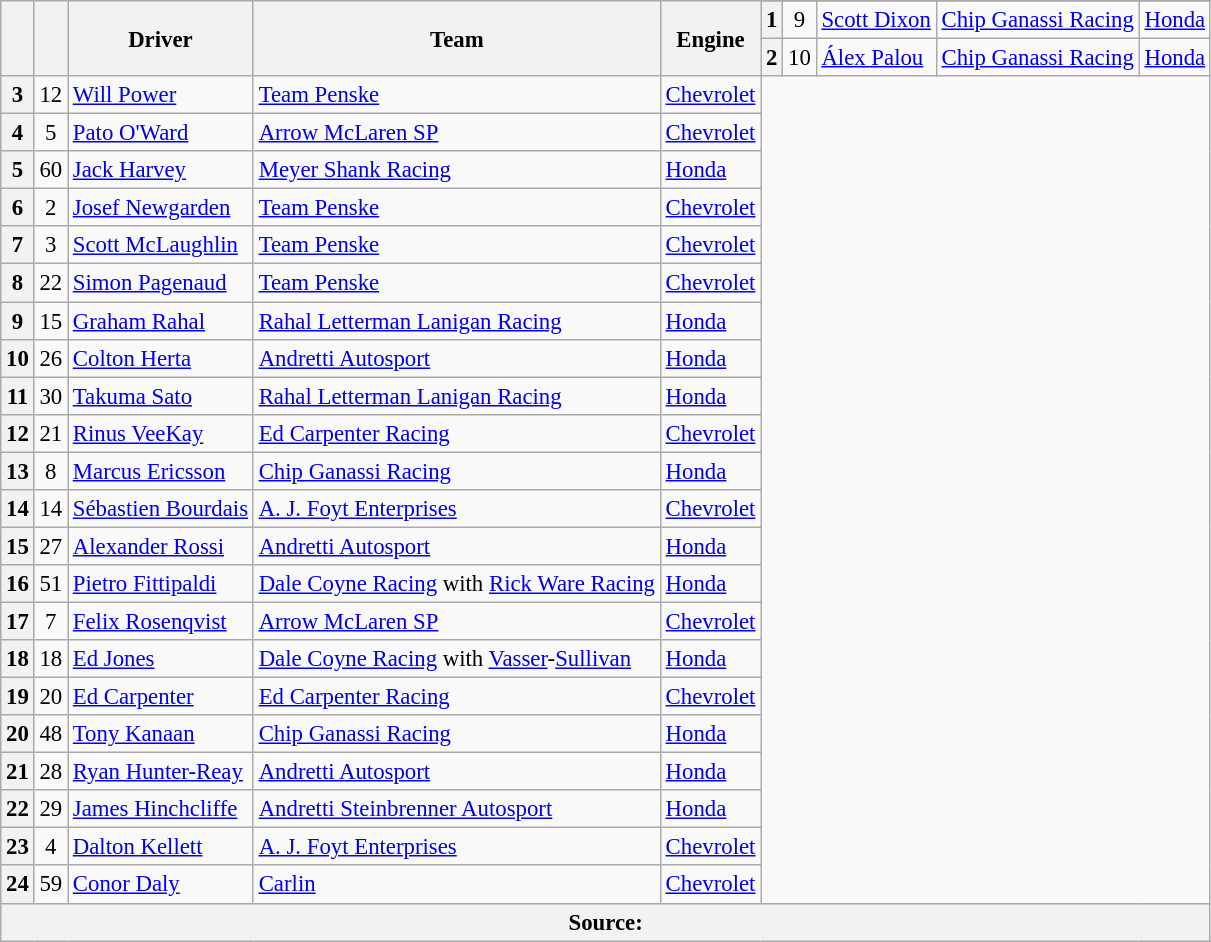<table class="wikitable sortable" style="text-align:center; font-size:95%;">
<tr>
<th rowspan="3"></th>
<th rowspan="3"></th>
<th rowspan="3">Driver</th>
<th rowspan="3">Team</th>
<th rowspan="3">Engine</th>
</tr>
<tr>
<th scope="row">1</th>
<td align="center">9</td>
<td align="left"> <a href='#'>Scott Dixon</a> <strong></strong></td>
<td align="left"><a href='#'>Chip Ganassi Racing</a></td>
<td align="left"><a href='#'>Honda</a></td>
</tr>
<tr>
<th scope="row">2</th>
<td align="center">10</td>
<td align="left"> <a href='#'>Álex Palou</a></td>
<td align="left"><a href='#'>Chip Ganassi Racing</a></td>
<td align="left"><a href='#'>Honda</a></td>
</tr>
<tr>
<th scope="row">3</th>
<td align="center">12</td>
<td align="left"> <a href='#'>Will Power</a> <strong></strong></td>
<td align="left"><a href='#'>Team Penske</a></td>
<td align="left"><a href='#'>Chevrolet</a></td>
</tr>
<tr>
<th scope="row">4</th>
<td align="center">5</td>
<td align="left"> <a href='#'>Pato O'Ward</a></td>
<td align="left"><a href='#'>Arrow McLaren SP</a></td>
<td align="left"><a href='#'>Chevrolet</a></td>
</tr>
<tr>
<th scope="row">5</th>
<td align="center">60</td>
<td align="left"> <a href='#'>Jack Harvey</a></td>
<td align="left"><a href='#'>Meyer Shank Racing</a></td>
<td align="left"><a href='#'>Honda</a></td>
</tr>
<tr>
<th scope="row">6</th>
<td align="center">2</td>
<td align="left"> <a href='#'>Josef Newgarden</a> <strong></strong></td>
<td align="left"><a href='#'>Team Penske</a></td>
<td align="left"><a href='#'>Chevrolet</a></td>
</tr>
<tr>
<th scope="row">7</th>
<td align="center">3</td>
<td align="left"> <a href='#'>Scott McLaughlin</a> <strong></strong></td>
<td align="left"><a href='#'>Team Penske</a></td>
<td align="left"><a href='#'>Chevrolet</a></td>
</tr>
<tr>
<th scope="row">8</th>
<td align="center">22</td>
<td align="left"> <a href='#'>Simon Pagenaud</a></td>
<td align="left"><a href='#'>Team Penske</a></td>
<td align="left"><a href='#'>Chevrolet</a></td>
</tr>
<tr>
<th scope="row">9</th>
<td align="center">15</td>
<td align="left"> <a href='#'>Graham Rahal</a> <strong></strong></td>
<td align="left"><a href='#'>Rahal Letterman Lanigan Racing</a></td>
<td align="left"><a href='#'>Honda</a></td>
</tr>
<tr>
<th scope="row">10</th>
<td align="center">26</td>
<td align="left"> <a href='#'>Colton Herta</a></td>
<td align="left"><a href='#'>Andretti Autosport</a></td>
<td align="left"><a href='#'>Honda</a></td>
</tr>
<tr>
<th scope="row">11</th>
<td align="center">30</td>
<td align="left"> <a href='#'>Takuma Sato</a> <strong></strong></td>
<td align="left"><a href='#'>Rahal Letterman Lanigan Racing</a></td>
<td align="left"><a href='#'>Honda</a></td>
</tr>
<tr>
<th scope="row">12</th>
<td align="center">21</td>
<td align="left"> <a href='#'>Rinus VeeKay</a></td>
<td align="left"><a href='#'>Ed Carpenter Racing</a></td>
<td align="left"><a href='#'>Chevrolet</a></td>
</tr>
<tr>
<th scope="row">13</th>
<td align="center">8</td>
<td align="left"> <a href='#'>Marcus Ericsson</a></td>
<td align="left"><a href='#'>Chip Ganassi Racing</a></td>
<td align="left"><a href='#'>Honda</a></td>
</tr>
<tr>
<th scope="row">14</th>
<td align="center">14</td>
<td align="left"> <a href='#'>Sébastien Bourdais</a></td>
<td align="left"><a href='#'>A. J. Foyt Enterprises</a></td>
<td align="left"><a href='#'>Chevrolet</a></td>
</tr>
<tr>
<th scope="row">15</th>
<td align="center">27</td>
<td align="left"> <a href='#'>Alexander Rossi</a></td>
<td align="left"><a href='#'>Andretti Autosport</a></td>
<td align="left"><a href='#'>Honda</a></td>
</tr>
<tr>
<th scope="row">16</th>
<td align="center">51</td>
<td align="left"> <a href='#'>Pietro Fittipaldi</a></td>
<td align="left"><a href='#'>Dale Coyne Racing</a> with <a href='#'>Rick Ware Racing</a></td>
<td align="left"><a href='#'>Honda</a></td>
</tr>
<tr>
<th scope="row">17</th>
<td align="center">7</td>
<td align="left"> <a href='#'>Felix Rosenqvist</a></td>
<td align="left"><a href='#'>Arrow McLaren SP</a></td>
<td align="left"><a href='#'>Chevrolet</a></td>
</tr>
<tr>
<th scope="row">18</th>
<td align="center">18</td>
<td align="left"> <a href='#'>Ed Jones</a></td>
<td align="left"><a href='#'>Dale Coyne Racing</a> with <a href='#'>Vasser</a>-<a href='#'>Sullivan</a></td>
<td align="left"><a href='#'>Honda</a></td>
</tr>
<tr>
<th scope="row">19</th>
<td align="center">20</td>
<td align="left"> <a href='#'>Ed Carpenter</a> <strong></strong></td>
<td align="left"><a href='#'>Ed Carpenter Racing</a></td>
<td align="left"><a href='#'>Chevrolet</a></td>
</tr>
<tr>
<th scope="row">20</th>
<td align="center">48</td>
<td align="left"> <a href='#'>Tony Kanaan</a> <strong></strong></td>
<td align="left"><a href='#'>Chip Ganassi Racing</a></td>
<td align="left"><a href='#'>Honda</a></td>
</tr>
<tr>
<th scope="row">21</th>
<td align="center">28</td>
<td align="left"> <a href='#'>Ryan Hunter-Reay</a></td>
<td align="left"><a href='#'>Andretti Autosport</a></td>
<td align="left"><a href='#'>Honda</a></td>
</tr>
<tr>
<th scope="row">22</th>
<td align="center">29</td>
<td align="left"> <a href='#'>James Hinchcliffe</a></td>
<td align="left"><a href='#'>Andretti Steinbrenner Autosport</a></td>
<td align="left"><a href='#'>Honda</a></td>
</tr>
<tr>
<th scope="row">23</th>
<td align="center">4</td>
<td align="left"> <a href='#'>Dalton Kellett</a></td>
<td align="left"><a href='#'>A. J. Foyt Enterprises</a></td>
<td align="left"><a href='#'>Chevrolet</a></td>
</tr>
<tr>
<th scope="row">24</th>
<td align="center">59</td>
<td align="left"> <a href='#'>Conor Daly</a></td>
<td align="left"><a href='#'>Carlin</a></td>
<td align="left"><a href='#'>Chevrolet</a></td>
</tr>
<tr>
<th colspan="10">Source:</th>
</tr>
</table>
